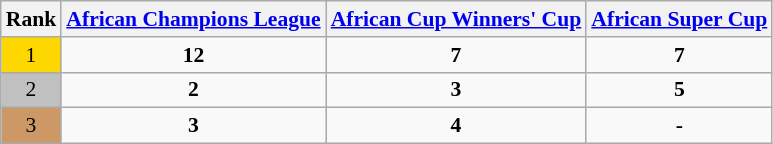<table class="wikitable" style="text-align:center; font-size:90%;">
<tr>
<th>Rank</th>
<th><a href='#'>African Champions League</a></th>
<th><a href='#'>African Cup Winners' Cup</a></th>
<th><a href='#'>African Super Cup</a></th>
</tr>
<tr>
<td style="text-align:center; background:gold;">1</td>
<td><strong>12</strong></td>
<td><strong>7</strong></td>
<td><strong>7</strong></td>
</tr>
<tr>
<td style="text-align:center; background:silver;">2</td>
<td><strong>2</strong></td>
<td><strong>3</strong></td>
<td><strong>5</strong></td>
</tr>
<tr>
<td style="text-align:center; background:#c96;">3</td>
<td><strong>3</strong></td>
<td><strong>4</strong></td>
<td><strong>-</strong></td>
</tr>
</table>
